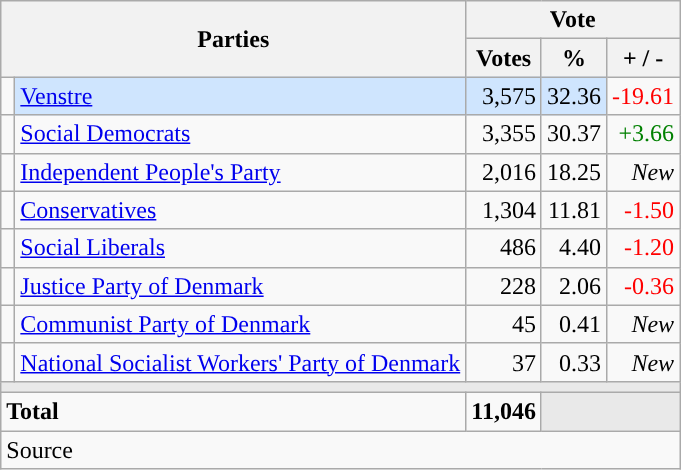<table class="wikitable" style="text-align:right;">
<tr>
<th style="text-align:centre;" rowspan="2" colspan="2" width="225">Parties</th>
<th colspan="3">Vote</th>
</tr>
<tr>
<th width="15">Votes</th>
<th width="15">%</th>
<th width="15">+ / -</th>
</tr>
<tr>
<td width="2" style="color:inherit;background:"></td>
<td bgcolor=#cfe5fe  align="left"><a href='#'>Venstre</a></td>
<td bgcolor=#cfe5fe>3,575</td>
<td bgcolor=#cfe5fe>32.36</td>
<td style=color:red;>-19.61</td>
</tr>
<tr>
<td width="2" style="color:inherit;background:"></td>
<td align="left"><a href='#'>Social Democrats</a></td>
<td>3,355</td>
<td>30.37</td>
<td style=color:green;>+3.66</td>
</tr>
<tr>
<td width="2" style="color:inherit;background:"></td>
<td align="left"><a href='#'>Independent People's Party</a></td>
<td>2,016</td>
<td>18.25</td>
<td><em>New</em></td>
</tr>
<tr>
<td width="2" style="color:inherit;background:"></td>
<td align="left"><a href='#'>Conservatives</a></td>
<td>1,304</td>
<td>11.81</td>
<td style=color:red;>-1.50</td>
</tr>
<tr>
<td width="2" style="color:inherit;background:"></td>
<td align="left"><a href='#'>Social Liberals</a></td>
<td>486</td>
<td>4.40</td>
<td style=color:red;>-1.20</td>
</tr>
<tr>
<td width="2" style="color:inherit;background:"></td>
<td align="left"><a href='#'>Justice Party of Denmark</a></td>
<td>228</td>
<td>2.06</td>
<td style=color:red;>-0.36</td>
</tr>
<tr>
<td width="2" style="color:inherit;background:"></td>
<td align="left"><a href='#'>Communist Party of Denmark</a></td>
<td>45</td>
<td>0.41</td>
<td><em>New</em></td>
</tr>
<tr>
<td width="2" style="color:inherit;background:"></td>
<td align="left"><a href='#'>National Socialist Workers' Party of Denmark</a></td>
<td>37</td>
<td>0.33</td>
<td><em>New</em></td>
</tr>
<tr>
<td colspan="7" bgcolor="#E9E9E9"></td>
</tr>
<tr>
<td align="left" colspan="2"><strong>Total</strong></td>
<td><strong>11,046</strong></td>
<td bgcolor="#E9E9E9" colspan="2"></td>
</tr>
<tr>
<td align="left" colspan="6">Source</td>
</tr>
</table>
